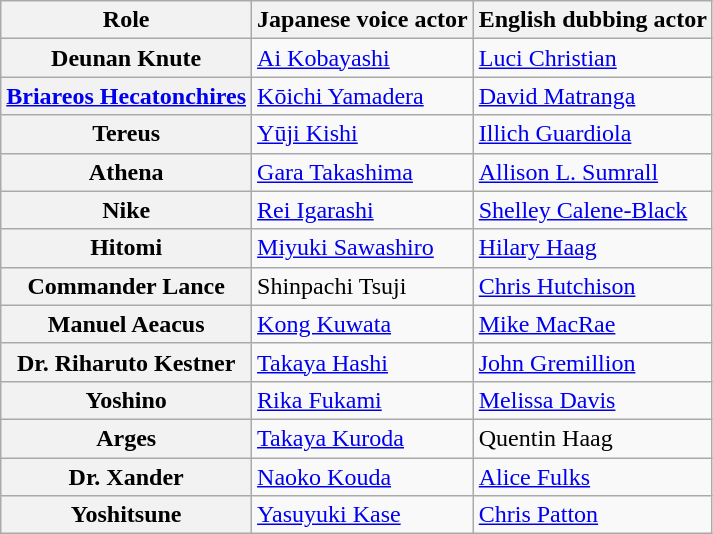<table class="wikitable">
<tr>
<th>Role</th>
<th>Japanese voice actor</th>
<th>English dubbing actor</th>
</tr>
<tr>
<th>Deunan Knute</th>
<td><a href='#'>Ai Kobayashi</a></td>
<td><a href='#'>Luci Christian</a></td>
</tr>
<tr>
<th><a href='#'>Briareos Hecatonchires</a></th>
<td><a href='#'>Kōichi Yamadera</a></td>
<td><a href='#'>David Matranga</a></td>
</tr>
<tr>
<th>Tereus</th>
<td><a href='#'>Yūji Kishi</a></td>
<td><a href='#'>Illich Guardiola</a></td>
</tr>
<tr>
<th>Athena</th>
<td><a href='#'>Gara Takashima</a></td>
<td><a href='#'>Allison L. Sumrall</a></td>
</tr>
<tr>
<th>Nike</th>
<td><a href='#'>Rei Igarashi</a></td>
<td><a href='#'>Shelley Calene-Black</a></td>
</tr>
<tr>
<th>Hitomi</th>
<td><a href='#'>Miyuki Sawashiro</a></td>
<td><a href='#'>Hilary Haag</a></td>
</tr>
<tr>
<th>Commander Lance</th>
<td>Shinpachi Tsuji</td>
<td><a href='#'>Chris Hutchison</a></td>
</tr>
<tr>
<th>Manuel Aeacus</th>
<td><a href='#'>Kong Kuwata</a></td>
<td><a href='#'>Mike MacRae</a></td>
</tr>
<tr>
<th>Dr. Riharuto Kestner</th>
<td><a href='#'>Takaya Hashi</a></td>
<td><a href='#'>John Gremillion</a></td>
</tr>
<tr>
<th>Yoshino</th>
<td><a href='#'>Rika Fukami</a></td>
<td><a href='#'>Melissa Davis</a></td>
</tr>
<tr>
<th>Arges</th>
<td><a href='#'>Takaya Kuroda</a></td>
<td>Quentin Haag</td>
</tr>
<tr>
<th>Dr. Xander</th>
<td><a href='#'>Naoko Kouda</a></td>
<td><a href='#'>Alice Fulks</a></td>
</tr>
<tr>
<th>Yoshitsune</th>
<td><a href='#'>Yasuyuki Kase</a></td>
<td><a href='#'>Chris Patton</a></td>
</tr>
</table>
